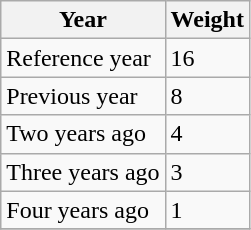<table class="wikitable">
<tr>
<th>Year</th>
<th>Weight</th>
</tr>
<tr>
<td>Reference year</td>
<td>16</td>
</tr>
<tr>
<td>Previous year</td>
<td>8</td>
</tr>
<tr>
<td>Two years ago</td>
<td>4</td>
</tr>
<tr>
<td>Three years ago</td>
<td>3</td>
</tr>
<tr>
<td>Four years ago</td>
<td>1</td>
</tr>
<tr>
</tr>
</table>
